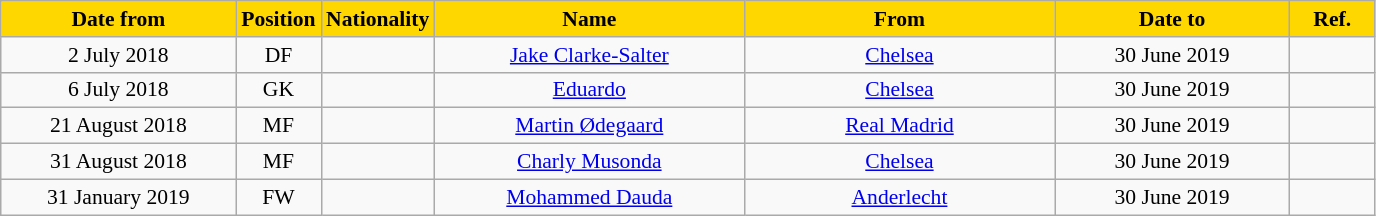<table class="wikitable" style="text-align:center; font-size:90%; ">
<tr>
<th style="background:gold; color:black; width:150px;">Date from</th>
<th style="background:gold; color:black; width:50px;">Position</th>
<th style="background:gold; color:black; width:50px;">Nationality</th>
<th style="background:gold; color:black; width:200px;">Name</th>
<th style="background:gold; color:black; width:200px;">From</th>
<th style="background:gold; color:black; width:150px;">Date to</th>
<th style="background:gold; color:black; width:50px;">Ref.</th>
</tr>
<tr>
<td>2 July 2018</td>
<td>DF</td>
<td></td>
<td><a href='#'>Jake Clarke-Salter</a></td>
<td><a href='#'>Chelsea</a></td>
<td>30 June 2019</td>
<td></td>
</tr>
<tr>
<td>6 July 2018</td>
<td>GK</td>
<td></td>
<td><a href='#'>Eduardo</a></td>
<td><a href='#'>Chelsea</a></td>
<td>30 June 2019</td>
<td></td>
</tr>
<tr>
<td>21 August 2018</td>
<td>MF</td>
<td></td>
<td><a href='#'>Martin Ødegaard</a></td>
<td><a href='#'>Real Madrid</a></td>
<td>30 June 2019</td>
<td></td>
</tr>
<tr>
<td>31 August 2018</td>
<td>MF</td>
<td></td>
<td><a href='#'>Charly Musonda</a></td>
<td><a href='#'>Chelsea</a></td>
<td>30 June 2019</td>
<td></td>
</tr>
<tr>
<td>31 January 2019</td>
<td>FW</td>
<td></td>
<td><a href='#'>Mohammed Dauda</a></td>
<td><a href='#'>Anderlecht</a></td>
<td>30 June 2019</td>
<td></td>
</tr>
</table>
